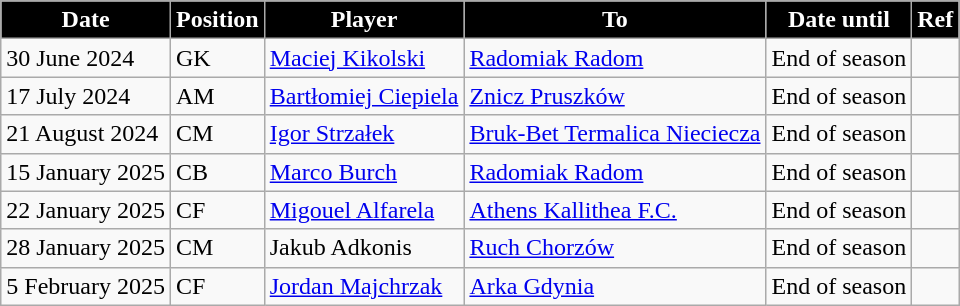<table class="wikitable plainrowheaders sortable">
<tr>
<th style="background:#000000; color:#FFFFFF;">Date</th>
<th style="background:#000000; color:#FFFFFF;">Position</th>
<th style="background:#000000; color:#FFFFFF;">Player</th>
<th style="background:#000000; color:#FFFFFF;">To</th>
<th style="background:#000000; color:#FFFFFF;">Date until</th>
<th style="background:#000000; color:#FFFFFF;">Ref</th>
</tr>
<tr>
<td>30 June 2024</td>
<td>GK</td>
<td> <a href='#'>Maciej Kikolski</a></td>
<td> <a href='#'>Radomiak Radom</a></td>
<td>End of season</td>
<td></td>
</tr>
<tr>
<td>17 July 2024</td>
<td>AM</td>
<td> <a href='#'>Bartłomiej Ciepiela</a></td>
<td> <a href='#'>Znicz Pruszków</a></td>
<td>End of season</td>
<td></td>
</tr>
<tr>
<td>21 August 2024</td>
<td>CM</td>
<td> <a href='#'>Igor Strzałek</a></td>
<td> <a href='#'>Bruk-Bet Termalica Nieciecza</a></td>
<td>End of season</td>
<td></td>
</tr>
<tr>
<td>15 January 2025</td>
<td>CB</td>
<td> <a href='#'>Marco Burch</a></td>
<td> <a href='#'>Radomiak Radom</a></td>
<td>End of season</td>
<td></td>
</tr>
<tr>
<td>22 January 2025</td>
<td>CF</td>
<td> <a href='#'>Migouel Alfarela</a></td>
<td> <a href='#'>Athens Kallithea F.C.</a></td>
<td>End of season</td>
<td></td>
</tr>
<tr>
<td>28 January 2025</td>
<td>CM</td>
<td> Jakub Adkonis</td>
<td> <a href='#'>Ruch Chorzów</a></td>
<td>End of season</td>
<td></td>
</tr>
<tr>
<td>5 February 2025</td>
<td>CF</td>
<td> <a href='#'>Jordan Majchrzak</a></td>
<td> <a href='#'>Arka Gdynia</a></td>
<td>End of season</td>
<td></td>
</tr>
</table>
